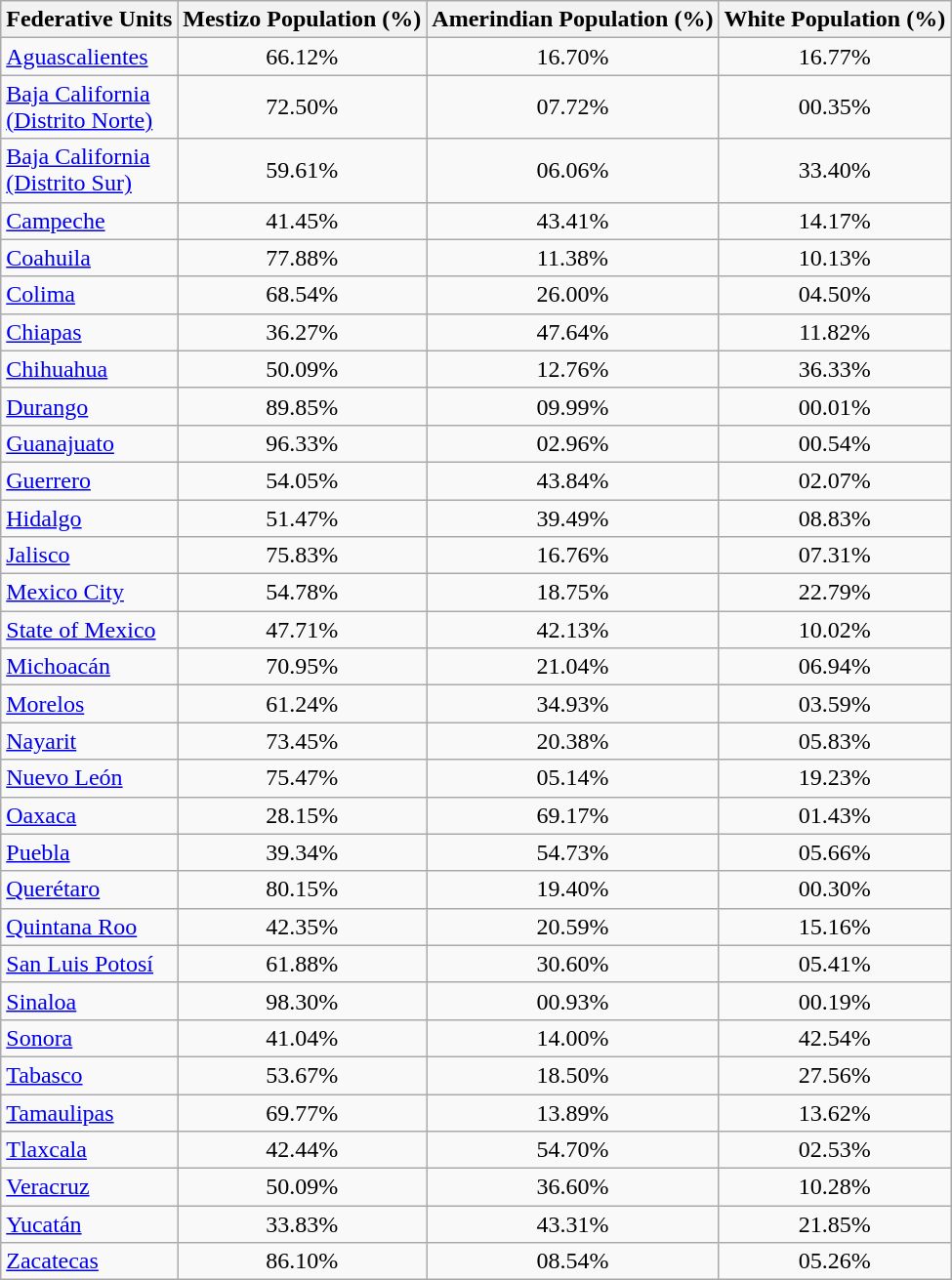<table class="wikitable sortable" style="float:center; text-align:center;">
<tr>
<th>Federative Units</th>
<th>Mestizo Population (%)</th>
<th>Amerindian Population (%)</th>
<th>White Population (%)</th>
</tr>
<tr>
<td align="left"><a href='#'>Aguascalientes</a></td>
<td>66.12%</td>
<td>16.70%</td>
<td>16.77%</td>
</tr>
<tr>
<td align="left"><a href='#'>Baja California<br>(Distrito Norte)</a></td>
<td>72.50%</td>
<td>07.72%</td>
<td>00.35%</td>
</tr>
<tr>
<td align="left"><a href='#'>Baja California<br>(Distrito Sur)</a></td>
<td>59.61%</td>
<td>06.06%</td>
<td>33.40%</td>
</tr>
<tr>
<td align="left"><a href='#'>Campeche</a></td>
<td>41.45%</td>
<td>43.41%</td>
<td>14.17%</td>
</tr>
<tr>
<td align="left"><a href='#'>Coahuila</a></td>
<td>77.88%</td>
<td>11.38%</td>
<td>10.13%</td>
</tr>
<tr>
<td align="left"><a href='#'>Colima</a></td>
<td>68.54%</td>
<td>26.00%</td>
<td>04.50%</td>
</tr>
<tr>
<td align="left"><a href='#'>Chiapas</a></td>
<td>36.27%</td>
<td>47.64%</td>
<td>11.82%</td>
</tr>
<tr>
<td align="left"><a href='#'>Chihuahua</a></td>
<td>50.09%</td>
<td>12.76%</td>
<td>36.33%</td>
</tr>
<tr>
<td align="left"><a href='#'>Durango</a></td>
<td>89.85%</td>
<td>09.99%</td>
<td>00.01%</td>
</tr>
<tr>
<td align="left"><a href='#'>Guanajuato</a></td>
<td>96.33%</td>
<td>02.96%</td>
<td>00.54%</td>
</tr>
<tr>
<td align="left"><a href='#'>Guerrero</a></td>
<td>54.05%</td>
<td>43.84%</td>
<td>02.07%</td>
</tr>
<tr>
<td align="left"><a href='#'>Hidalgo</a></td>
<td>51.47%</td>
<td>39.49%</td>
<td>08.83%</td>
</tr>
<tr>
<td align="left"><a href='#'>Jalisco</a></td>
<td>75.83%</td>
<td>16.76%</td>
<td>07.31%</td>
</tr>
<tr>
<td align="left"><a href='#'>Mexico City</a></td>
<td>54.78%</td>
<td>18.75%</td>
<td>22.79%</td>
</tr>
<tr>
<td align="left"><a href='#'>State of Mexico</a></td>
<td>47.71%</td>
<td>42.13%</td>
<td>10.02%</td>
</tr>
<tr>
<td align="left"><a href='#'>Michoacán</a></td>
<td>70.95%</td>
<td>21.04%</td>
<td>06.94%</td>
</tr>
<tr>
<td align="left"><a href='#'>Morelos</a></td>
<td>61.24%</td>
<td>34.93%</td>
<td>03.59%</td>
</tr>
<tr>
<td align="left"><a href='#'>Nayarit</a></td>
<td>73.45%</td>
<td>20.38%</td>
<td>05.83%</td>
</tr>
<tr>
<td align="left"><a href='#'>Nuevo León</a></td>
<td>75.47%</td>
<td>05.14%</td>
<td>19.23%</td>
</tr>
<tr>
<td align="left"><a href='#'>Oaxaca</a></td>
<td>28.15%</td>
<td>69.17%</td>
<td>01.43%</td>
</tr>
<tr>
<td align="left"><a href='#'>Puebla</a></td>
<td>39.34%</td>
<td>54.73%</td>
<td>05.66%</td>
</tr>
<tr>
<td align="left"><a href='#'>Querétaro</a></td>
<td>80.15%</td>
<td>19.40%</td>
<td>00.30%</td>
</tr>
<tr>
<td align="left"><a href='#'>Quintana Roo</a></td>
<td>42.35%</td>
<td>20.59%</td>
<td>15.16%</td>
</tr>
<tr>
<td align="left"><a href='#'>San Luis Potosí</a></td>
<td>61.88%</td>
<td>30.60%</td>
<td>05.41%</td>
</tr>
<tr>
<td align="left"><a href='#'>Sinaloa</a></td>
<td>98.30%</td>
<td>00.93%</td>
<td>00.19%</td>
</tr>
<tr>
<td align="left"><a href='#'>Sonora</a></td>
<td>41.04%</td>
<td>14.00%</td>
<td>42.54%</td>
</tr>
<tr>
<td align="left"><a href='#'>Tabasco</a></td>
<td>53.67%</td>
<td>18.50%</td>
<td>27.56%</td>
</tr>
<tr>
<td align="left"><a href='#'>Tamaulipas</a></td>
<td>69.77%</td>
<td>13.89%</td>
<td>13.62%</td>
</tr>
<tr>
<td align="left"><a href='#'>Tlaxcala</a></td>
<td>42.44%</td>
<td>54.70%</td>
<td>02.53%</td>
</tr>
<tr>
<td align="left"><a href='#'>Veracruz</a></td>
<td>50.09%</td>
<td>36.60%</td>
<td>10.28%</td>
</tr>
<tr>
<td align="left"><a href='#'>Yucatán</a></td>
<td>33.83%</td>
<td>43.31%</td>
<td>21.85%</td>
</tr>
<tr>
<td align="left"><a href='#'>Zacatecas</a></td>
<td>86.10%</td>
<td>08.54%</td>
<td>05.26%</td>
</tr>
</table>
